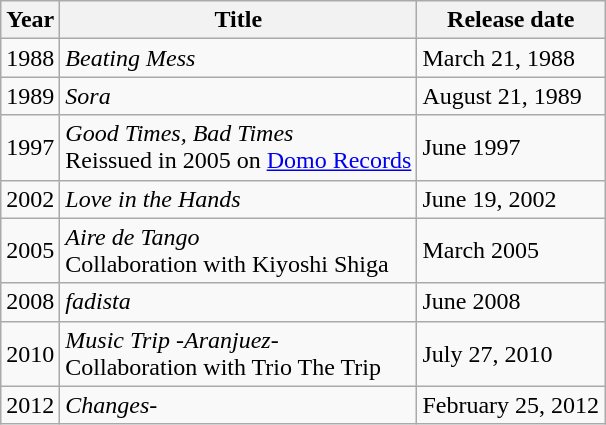<table class="wikitable">
<tr>
<th>Year</th>
<th>Title</th>
<th>Release date</th>
</tr>
<tr>
<td>1988</td>
<td><em>Beating Mess</em></td>
<td>March 21, 1988</td>
</tr>
<tr>
<td>1989</td>
<td><em>Sora</em></td>
<td>August 21, 1989</td>
</tr>
<tr>
<td>1997</td>
<td><em>Good Times, Bad Times</em><br>Reissued in 2005 on <a href='#'>Domo Records</a></td>
<td>June 1997</td>
</tr>
<tr>
<td>2002</td>
<td><em>Love in the Hands</em></td>
<td>June 19, 2002</td>
</tr>
<tr>
<td>2005</td>
<td><em>Aire de Tango</em><br>Collaboration with Kiyoshi Shiga</td>
<td>March 2005</td>
</tr>
<tr>
<td>2008</td>
<td><em>fadista</em></td>
<td>June 2008</td>
</tr>
<tr>
<td>2010</td>
<td><em>Music Trip -Aranjuez-</em><br>Collaboration with Trio The Trip</td>
<td>July 27, 2010</td>
</tr>
<tr>
<td>2012</td>
<td><em>Changes-</em></td>
<td>February 25, 2012</td>
</tr>
</table>
